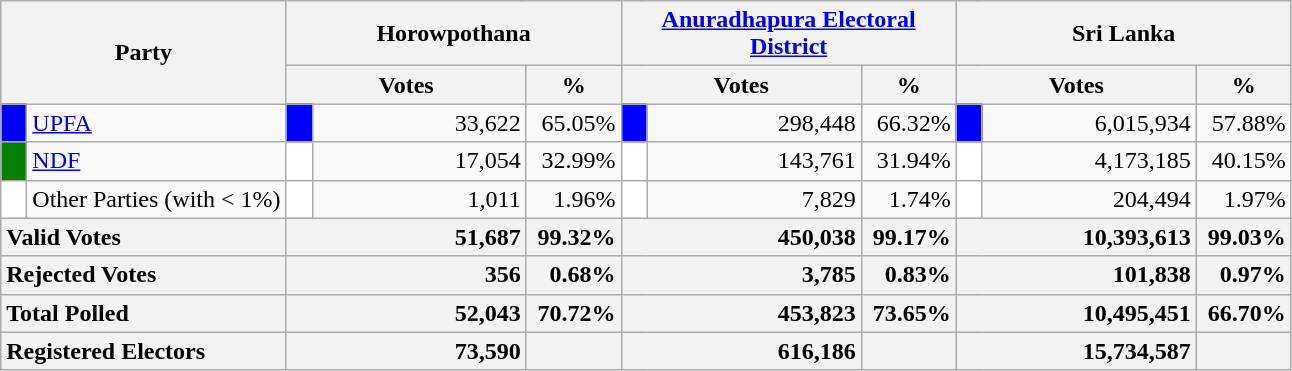<table class="wikitable">
<tr>
<th colspan="2" width="144px"rowspan="2">Party</th>
<th colspan="3" width="216px">Horowpothana</th>
<th colspan="3" width="216px"><a href='#'>Anuradhapura Electoral District</a></th>
<th colspan="3" width="216px">Sri Lanka</th>
</tr>
<tr>
<th colspan="2" width="144px">Votes</th>
<th>%</th>
<th colspan="2" width="144px">Votes</th>
<th>%</th>
<th colspan="2" width="144px">Votes</th>
<th>%</th>
</tr>
<tr>
<td style="background-color:blue;" width="10px"></td>
<td style="text-align:left;"><a href='#'>UPFA</a></td>
<td style="background-color:blue;" width="10px"></td>
<td style="text-align:right;">33,622</td>
<td style="text-align:right;">65.05%</td>
<td style="background-color:blue;" width="10px"></td>
<td style="text-align:right;">298,448</td>
<td style="text-align:right;">66.32%</td>
<td style="background-color:blue;" width="10px"></td>
<td style="text-align:right;">6,015,934</td>
<td style="text-align:right;">57.88%</td>
</tr>
<tr>
<td style="background-color:green;" width="10px"></td>
<td style="text-align:left;"><a href='#'>NDF</a></td>
<td style="background-color:white;" width="10px"></td>
<td style="text-align:right;">17,054</td>
<td style="text-align:right;">32.99%</td>
<td style="background-color:white;" width="10px"></td>
<td style="text-align:right;">143,761</td>
<td style="text-align:right;">31.94%</td>
<td style="background-color:white;" width="10px"></td>
<td style="text-align:right;">4,173,185</td>
<td style="text-align:right;">40.15%</td>
</tr>
<tr>
<td style="background-color:white;" width="10px"></td>
<td style="text-align:left;">Other Parties (with < 1%)</td>
<td style="background-color:white;" width="10px"></td>
<td style="text-align:right;">1,011</td>
<td style="text-align:right;">1.96%</td>
<td style="background-color:white;" width="10px"></td>
<td style="text-align:right;">7,829</td>
<td style="text-align:right;">1.74%</td>
<td style="background-color:white;" width="10px"></td>
<td style="text-align:right;">204,494</td>
<td style="text-align:right;">1.97%</td>
</tr>
<tr>
<th colspan="2" width="144px"style="text-align:left;">Valid Votes</th>
<th style="text-align:right;"colspan="2" width="144px">51,687</th>
<th style="text-align:right;">99.32%</th>
<th style="text-align:right;"colspan="2" width="144px">450,038</th>
<th style="text-align:right;">99.17%</th>
<th style="text-align:right;"colspan="2" width="144px">10,393,613</th>
<th style="text-align:right;">99.03%</th>
</tr>
<tr>
<th colspan="2" width="144px"style="text-align:left;">Rejected Votes</th>
<th style="text-align:right;"colspan="2" width="144px">356</th>
<th style="text-align:right;">0.68%</th>
<th style="text-align:right;"colspan="2" width="144px">3,785</th>
<th style="text-align:right;">0.83%</th>
<th style="text-align:right;"colspan="2" width="144px">101,838</th>
<th style="text-align:right;">0.97%</th>
</tr>
<tr>
<th colspan="2" width="144px"style="text-align:left;">Total Polled</th>
<th style="text-align:right;"colspan="2" width="144px">52,043</th>
<th style="text-align:right;">70.72%</th>
<th style="text-align:right;"colspan="2" width="144px">453,823</th>
<th style="text-align:right;">73.65%</th>
<th style="text-align:right;"colspan="2" width="144px">10,495,451</th>
<th style="text-align:right;">66.70%</th>
</tr>
<tr>
<th colspan="2" width="144px"style="text-align:left;">Registered Electors</th>
<th style="text-align:right;"colspan="2" width="144px">73,590</th>
<th></th>
<th style="text-align:right;"colspan="2" width="144px">616,186</th>
<th></th>
<th style="text-align:right;"colspan="2" width="144px">15,734,587</th>
<th></th>
</tr>
</table>
